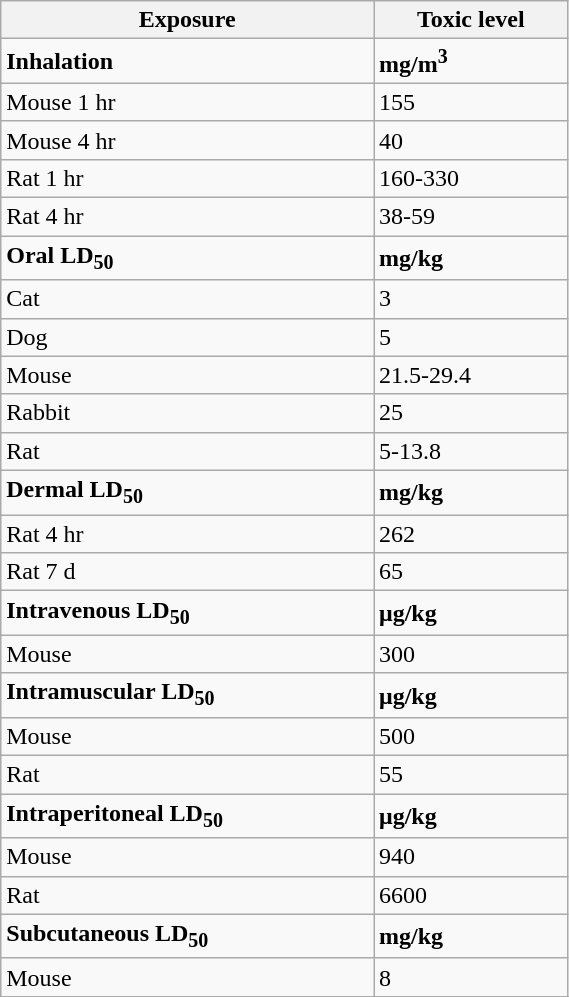<table class="wikitable" width="30%">
<tr>
<th>Exposure</th>
<th>Toxic level</th>
</tr>
<tr>
<td><strong>Inhalation</strong></td>
<td><strong>mg/m<sup>3</sup></strong></td>
</tr>
<tr>
<td>Mouse 1 hr</td>
<td>155 </td>
</tr>
<tr>
<td>Mouse 4 hr</td>
<td>40 </td>
</tr>
<tr>
<td>Rat 1 hr</td>
<td>160-330 </td>
</tr>
<tr>
<td>Rat 4 hr</td>
<td>38-59 </td>
</tr>
<tr>
<td><strong>Oral LD<sub>50</sub></strong></td>
<td><strong>mg/kg</strong></td>
</tr>
<tr>
<td>Cat</td>
<td>3  </td>
</tr>
<tr>
<td>Dog</td>
<td>5 </td>
</tr>
<tr>
<td>Mouse</td>
<td>21.5-29.4 </td>
</tr>
<tr>
<td>Rabbit</td>
<td>25 </td>
</tr>
<tr>
<td>Rat</td>
<td>5-13.8 </td>
</tr>
<tr>
<td><strong>Dermal LD<sub>50</sub></strong></td>
<td><strong>mg/kg</strong></td>
</tr>
<tr>
<td>Rat 4 hr</td>
<td>262 </td>
</tr>
<tr>
<td>Rat 7 d</td>
<td>65 </td>
</tr>
<tr>
<td><strong>Intravenous LD<sub>50</sub></strong></td>
<td><strong>μg/kg</strong></td>
</tr>
<tr>
<td>Mouse</td>
<td>300 </td>
</tr>
<tr>
<td><strong>Intramuscular LD<sub>50</sub></strong></td>
<td><strong>μg/kg</strong></td>
</tr>
<tr>
<td>Mouse</td>
<td>500 </td>
</tr>
<tr>
<td>Rat</td>
<td>55</td>
</tr>
<tr>
<td><strong>Intraperitoneal LD<sub>50</sub></strong></td>
<td><strong>μg/kg</strong></td>
</tr>
<tr>
<td>Mouse</td>
<td>940</td>
</tr>
<tr>
<td>Rat</td>
<td>6600</td>
</tr>
<tr>
<td><strong>Subcutaneous LD<sub>50</sub></strong></td>
<td><strong>mg/kg</strong></td>
</tr>
<tr>
<td>Mouse</td>
<td>8</td>
</tr>
<tr>
</tr>
</table>
